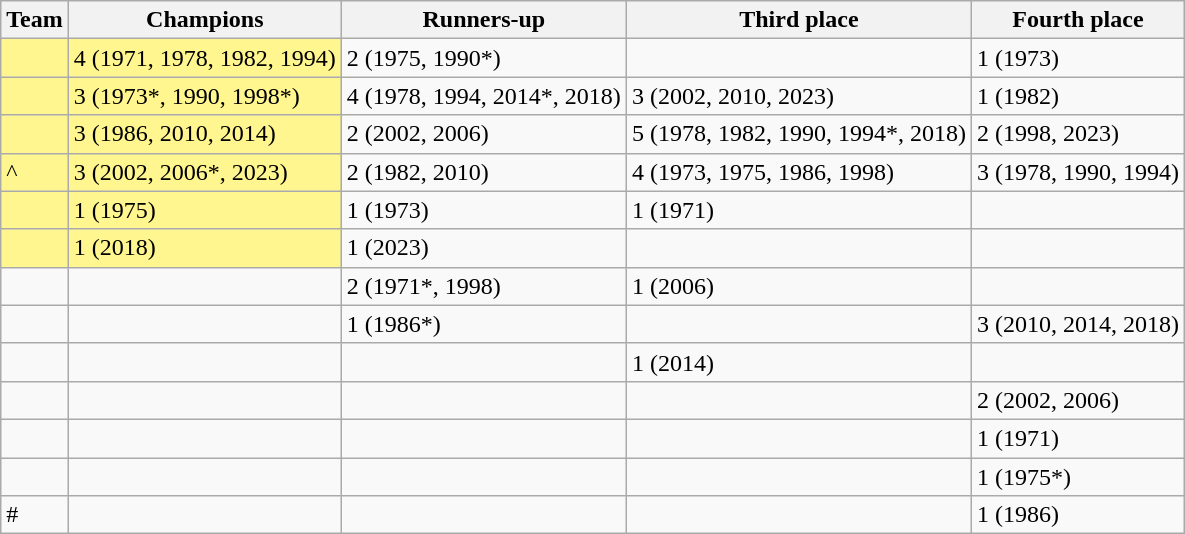<table class="wikitable sortable">
<tr>
<th>Team</th>
<th>Champions</th>
<th>Runners-up</th>
<th>Third place</th>
<th>Fourth place</th>
</tr>
<tr>
<td style=background:#FFF68F></td>
<td style=background:#FFF68F>4 (1971, 1978, 1982, 1994)</td>
<td>2 (1975, 1990*)</td>
<td></td>
<td>1 (1973)</td>
</tr>
<tr>
<td style=background:#FFF68F></td>
<td style=background:#FFF68F>3 (1973*, 1990, 1998*)</td>
<td>4 (1978, 1994, 2014*, 2018)</td>
<td>3 (2002, 2010, 2023)</td>
<td>1 (1982)</td>
</tr>
<tr>
<td style=background:#FFF68F></td>
<td style=background:#FFF68F>3 (1986, 2010, 2014)</td>
<td>2 (2002, 2006)</td>
<td>5 (1978, 1982, 1990, 1994*, 2018)</td>
<td>2 (1998, 2023)</td>
</tr>
<tr>
<td style=background:#FFF68F>^</td>
<td style=background:#FFF68F>3 (2002, 2006*, 2023)</td>
<td>2 (1982, 2010)</td>
<td>4 (1973, 1975, 1986, 1998)</td>
<td>3 (1978, 1990, 1994)</td>
</tr>
<tr>
<td style=background:#FFF68F></td>
<td style=background:#FFF68F>1 (1975)</td>
<td>1 (1973)</td>
<td>1 (1971)</td>
<td></td>
</tr>
<tr>
<td style=background:#FFF68F></td>
<td style=background:#FFF68F>1 (2018)</td>
<td>1 (2023)</td>
<td></td>
<td></td>
</tr>
<tr>
<td></td>
<td></td>
<td>2 (1971*, 1998)</td>
<td>1 (2006)</td>
<td></td>
</tr>
<tr>
<td></td>
<td></td>
<td>1 (1986*)</td>
<td></td>
<td>3 (2010, 2014, 2018)</td>
</tr>
<tr>
<td></td>
<td></td>
<td></td>
<td>1 (2014)</td>
<td></td>
</tr>
<tr>
<td></td>
<td></td>
<td></td>
<td></td>
<td>2 (2002, 2006)</td>
</tr>
<tr>
<td></td>
<td></td>
<td></td>
<td></td>
<td>1 (1971)</td>
</tr>
<tr>
<td></td>
<td></td>
<td></td>
<td></td>
<td>1 (1975*)</td>
</tr>
<tr>
<td>#</td>
<td></td>
<td></td>
<td></td>
<td>1 (1986)</td>
</tr>
</table>
